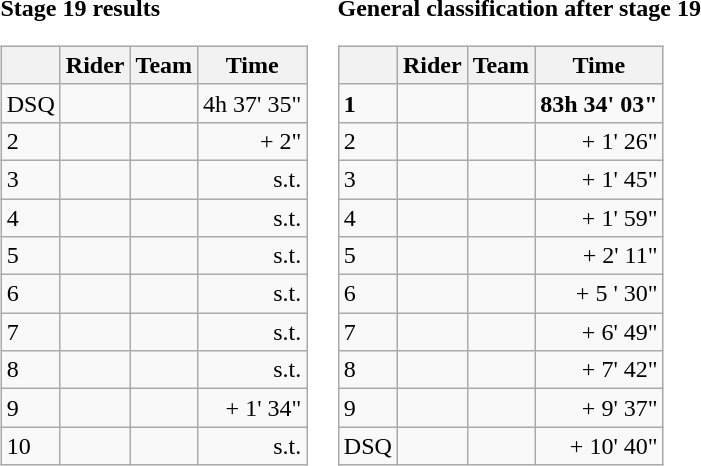<table>
<tr valign=top>
<td><strong>Stage 19 results</strong><br><table class="wikitable">
<tr>
<th></th>
<th>Rider</th>
<th>Team</th>
<th>Time</th>
</tr>
<tr>
<td>DSQ</td>
<td><s></s></td>
<td></td>
<td align="right" nowrap>4h 37' 35"</td>
</tr>
<tr>
<td>2</td>
<td></td>
<td></td>
<td align="right">+ 2"</td>
</tr>
<tr>
<td>3</td>
<td></td>
<td></td>
<td align="right">s.t.</td>
</tr>
<tr>
<td>4</td>
<td></td>
<td></td>
<td align="right">s.t.</td>
</tr>
<tr>
<td>5</td>
<td></td>
<td></td>
<td align="right">s.t.</td>
</tr>
<tr>
<td>6</td>
<td></td>
<td></td>
<td align="right">s.t.</td>
</tr>
<tr>
<td>7</td>
<td></td>
<td></td>
<td align="right">s.t.</td>
</tr>
<tr>
<td>8</td>
<td></td>
<td></td>
<td align="right">s.t.</td>
</tr>
<tr>
<td>9</td>
<td></td>
<td></td>
<td align="right">+ 1' 34"</td>
</tr>
<tr>
<td>10</td>
<td></td>
<td></td>
<td align="right">s.t.</td>
</tr>
</table>
</td>
<td><strong>General classification after stage 19</strong><br><table class="wikitable">
<tr>
<th></th>
<th>Rider</th>
<th>Team</th>
<th>Time</th>
</tr>
<tr>
<td><strong>1</strong></td>
<td><strong></strong> </td>
<td><strong></strong></td>
<td align="right" nowrap><strong>83h 34' 03"</strong></td>
</tr>
<tr>
<td>2</td>
<td></td>
<td></td>
<td align="right">+ 1' 26"</td>
</tr>
<tr>
<td>3</td>
<td></td>
<td></td>
<td align="right">+ 1' 45"</td>
</tr>
<tr>
<td>4</td>
<td></td>
<td></td>
<td align="right">+ 1' 59"</td>
</tr>
<tr>
<td>5</td>
<td></td>
<td></td>
<td align="right">+ 2' 11"</td>
</tr>
<tr>
<td>6</td>
<td></td>
<td></td>
<td align="right">+ 5 ' 30"</td>
</tr>
<tr>
<td>7</td>
<td></td>
<td></td>
<td align="right">+ 6' 49"</td>
</tr>
<tr>
<td>8</td>
<td></td>
<td></td>
<td align="right">+ 7' 42"</td>
</tr>
<tr>
<td>9</td>
<td></td>
<td></td>
<td align="right">+ 9' 37"</td>
</tr>
<tr>
<td>DSQ</td>
<td><s></s></td>
<td></td>
<td align="right">+ 10' 40"</td>
</tr>
</table>
</td>
</tr>
</table>
